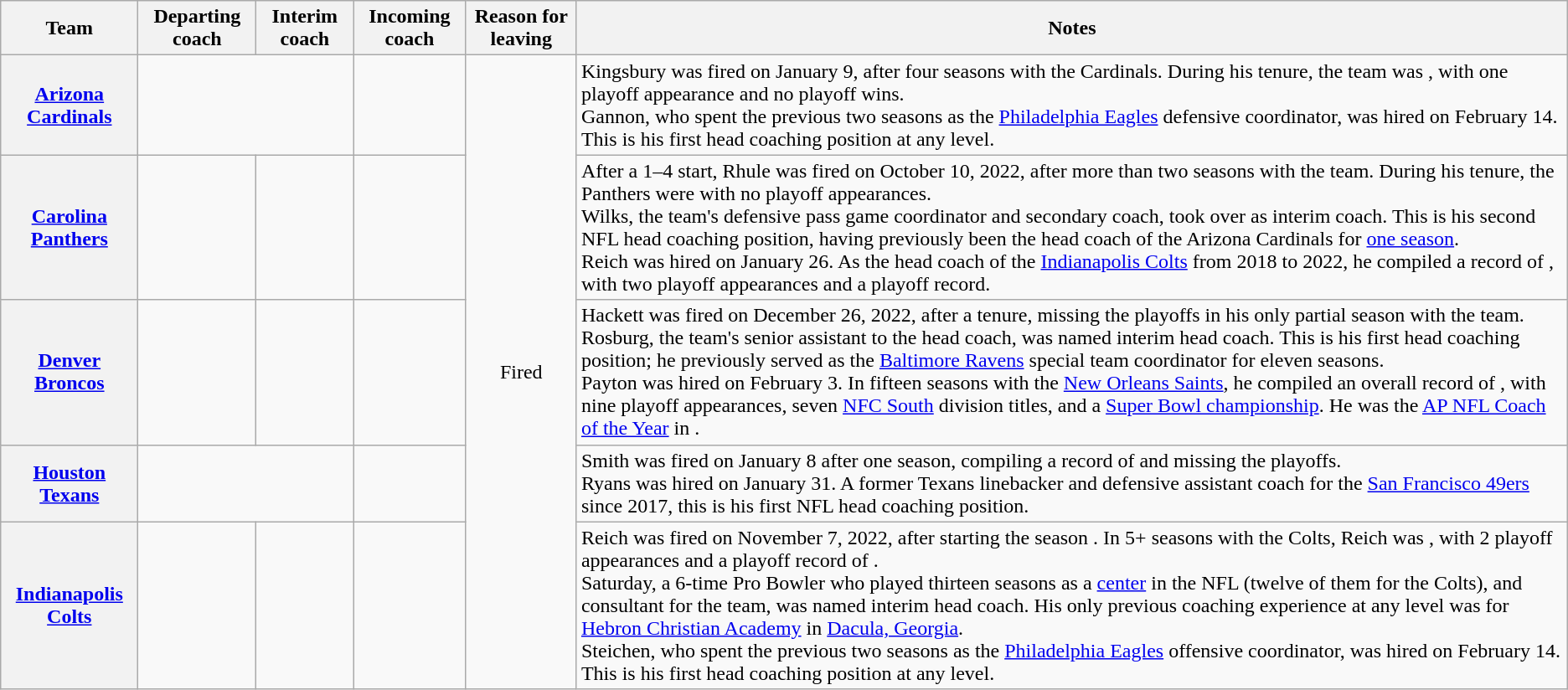<table class="wikitable sortable plainrowheaders">
<tr>
<th scope="col">Team</th>
<th scope="col">Departing coach</th>
<th scope="col">Interim coach</th>
<th scope="col">Incoming coach</th>
<th scope="col" class="unsortable">Reason for leaving</th>
<th scope="col" class="unsortable">Notes</th>
</tr>
<tr>
<th scope="row" style="text-align:center;"><a href='#'>Arizona Cardinals</a></th>
<td style="text-align:center;" colspan="2"></td>
<td style="text-align:center;"></td>
<td style="text-align:center;" rowspan="5">Fired</td>
<td>Kingsbury was fired on January 9, after four seasons with the Cardinals. During his tenure, the team was , with one playoff appearance and no playoff wins.<br>Gannon, who spent the previous two seasons as the <a href='#'>Philadelphia Eagles</a> defensive coordinator, was hired on February 14. This is his first head coaching position at any level.</td>
</tr>
<tr>
<th scope="row" style="text-align:center;"><a href='#'>Carolina Panthers</a></th>
<td style="text-align:center;"></td>
<td style="text-align:center;"></td>
<td style="text-align:center;"></td>
<td>After a 1–4 start, Rhule was fired on October 10, 2022, after more than two seasons with the team. During his tenure, the Panthers were  with no playoff appearances.<br>Wilks, the team's defensive pass game coordinator and secondary coach, took over as interim coach. This is his second NFL head coaching position, having previously been the head coach of the Arizona Cardinals for <a href='#'>one season</a>.<br>Reich was hired on January 26. As the head coach of the <a href='#'>Indianapolis Colts</a> from 2018 to 2022, he compiled a record of , with two playoff appearances and a  playoff record.</td>
</tr>
<tr>
<th scope="row" style="text-align:center;"><a href='#'>Denver Broncos</a></th>
<td style="text-align:center;"></td>
<td style="text-align:center;"></td>
<td style="text-align:center;"></td>
<td>Hackett was fired on December 26, 2022, after a  tenure, missing the playoffs in his only partial season with the team.<br>Rosburg, the team's senior assistant to the head coach, was named interim head coach. This is his first head coaching position; he previously served as the <a href='#'>Baltimore Ravens</a> special team coordinator for eleven seasons.<br>Payton was hired on February 3. In fifteen seasons with the <a href='#'>New Orleans Saints</a>, he compiled an overall record of , with nine playoff appearances, seven <a href='#'>NFC South</a> division titles, and a <a href='#'>Super Bowl championship</a>. He was the <a href='#'>AP NFL Coach of the Year</a> in .</td>
</tr>
<tr>
<th scope="row" style="text-align:center;"><a href='#'>Houston Texans</a></th>
<td style="text-align:center;" colspan="2"></td>
<td style="text-align:center;"></td>
<td>Smith was fired on January 8 after one season, compiling a record of  and missing the playoffs.<br>Ryans was hired on January 31. A former Texans linebacker and defensive assistant coach for the <a href='#'>San Francisco 49ers</a> since 2017, this is his first NFL head coaching position.</td>
</tr>
<tr>
<th scope="row" style="text-align:center;"><a href='#'>Indianapolis Colts</a></th>
<td style="text-align:center;"></td>
<td style="text-align:center;"></td>
<td style="text-align:center;"></td>
<td>Reich was fired on November 7, 2022, after starting the season . In 5+ seasons with the Colts, Reich was , with 2 playoff appearances and a playoff record of .<br>Saturday, a 6-time Pro Bowler who played thirteen seasons as a <a href='#'>center</a> in the NFL (twelve of them for the Colts), and consultant for the team, was named interim head coach. His only previous coaching experience at any level was for <a href='#'>Hebron Christian Academy</a> in <a href='#'>Dacula, Georgia</a>.<br>Steichen, who spent the previous two seasons as the <a href='#'>Philadelphia Eagles</a> offensive coordinator, was hired on February 14. This is his first head coaching position at any level.</td>
</tr>
</table>
